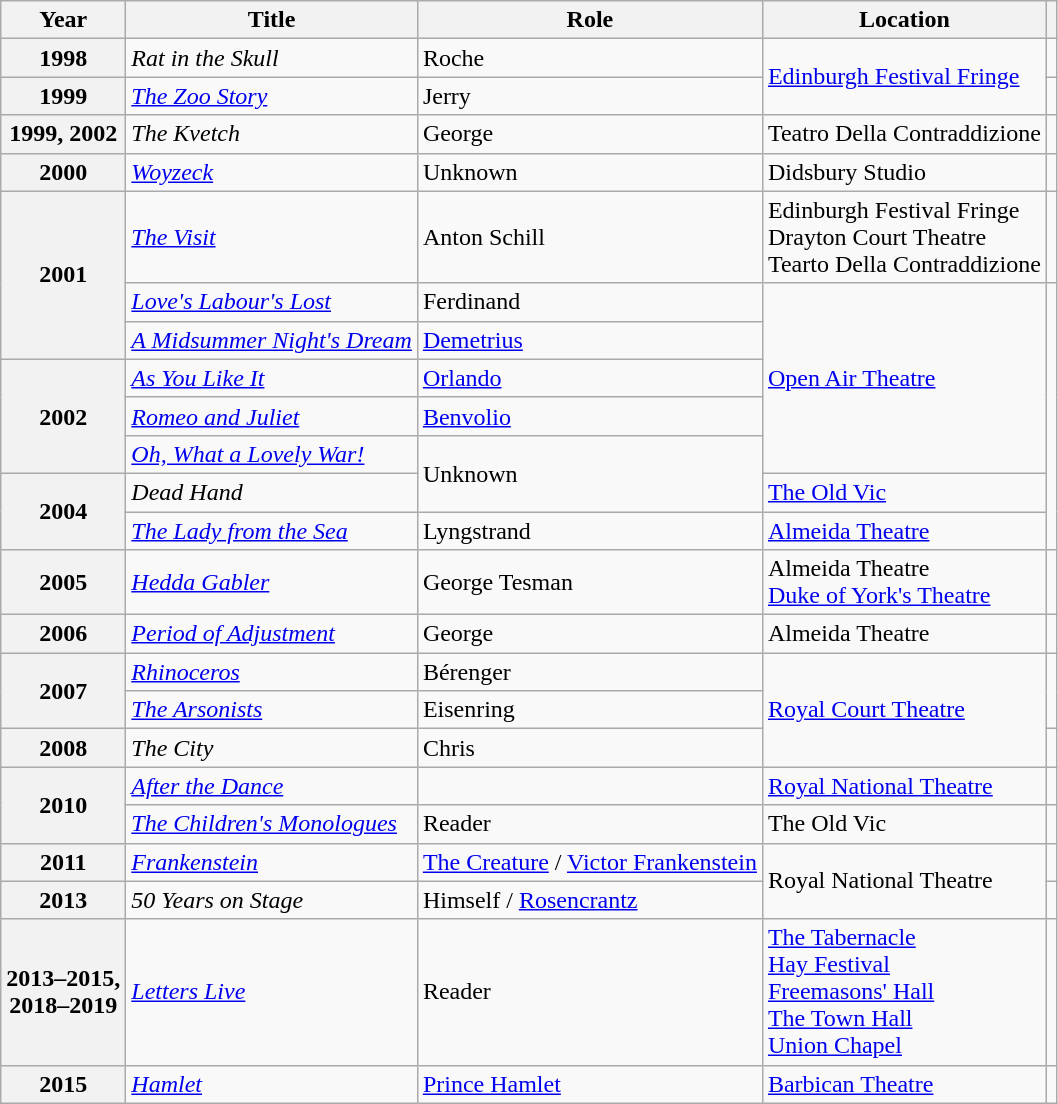<table class="wikitable plainrowheaders sortable">
<tr>
<th scope="col">Year</th>
<th scope="col">Title</th>
<th scope="col">Role</th>
<th scope="col" class="unsortable">Location</th>
<th scope="col" class="unsortable"></th>
</tr>
<tr>
<th scope="row">1998</th>
<td><em>Rat in the Skull</em></td>
<td>Roche</td>
<td rowspan="2"><a href='#'>Edinburgh Festival Fringe</a></td>
<td style="text-align: center;"></td>
</tr>
<tr>
<th scope="row">1999</th>
<td><em><a href='#'>The Zoo Story</a></em></td>
<td>Jerry</td>
<td style="text-align: center;"></td>
</tr>
<tr>
<th scope="row">1999, 2002</th>
<td><em>The Kvetch</em></td>
<td>George</td>
<td>Teatro Della Contraddizione</td>
<td style="text-align: center;"></td>
</tr>
<tr>
<th scope="row">2000</th>
<td><em><a href='#'>Woyzeck</a></em></td>
<td>Unknown</td>
<td>Didsbury Studio</td>
<td></td>
</tr>
<tr>
<th rowspan="3" scope="row">2001</th>
<td><em><a href='#'>The Visit</a></em></td>
<td>Anton Schill</td>
<td>Edinburgh Festival Fringe <br> Drayton Court Theatre <br> Tearto Della Contraddizione</td>
<td></td>
</tr>
<tr>
<td><em><a href='#'>Love's Labour's Lost</a></em></td>
<td>Ferdinand</td>
<td rowspan="5"><a href='#'>Open Air Theatre</a></td>
<td rowspan="7" style="text-align: center;"></td>
</tr>
<tr>
<td><em><a href='#'>A Midsummer Night's Dream</a></em></td>
<td><a href='#'>Demetrius</a></td>
</tr>
<tr>
<th rowspan="3" scope="row">2002</th>
<td><em><a href='#'>As You Like It</a></em></td>
<td><a href='#'>Orlando</a></td>
</tr>
<tr>
<td><em><a href='#'>Romeo and Juliet</a></em></td>
<td><a href='#'>Benvolio</a></td>
</tr>
<tr>
<td><em><a href='#'>Oh, What a Lovely War!</a></em></td>
<td rowspan="2">Unknown</td>
</tr>
<tr>
<th rowspan="2" scope="row">2004</th>
<td><em>Dead Hand</em></td>
<td><a href='#'>The Old Vic</a></td>
</tr>
<tr>
<td><em><a href='#'>The Lady from the Sea</a></em></td>
<td>Lyngstrand</td>
<td><a href='#'>Almeida Theatre</a></td>
</tr>
<tr>
<th scope="row">2005</th>
<td><em><a href='#'>Hedda Gabler</a></em></td>
<td>George Tesman</td>
<td>Almeida Theatre<br><a href='#'>Duke of York's Theatre</a></td>
<td style="text-align: center;"></td>
</tr>
<tr>
<th scope="row">2006</th>
<td><em><a href='#'>Period of Adjustment</a></em></td>
<td>George</td>
<td>Almeida Theatre</td>
<td style="text-align: center;"></td>
</tr>
<tr>
<th rowspan="2" scope="row">2007</th>
<td><em><a href='#'>Rhinoceros</a></em></td>
<td>Bérenger</td>
<td rowspan="3"><a href='#'>Royal Court Theatre</a></td>
<td rowspan="2" style="text-align: center;"></td>
</tr>
<tr>
<td><em><a href='#'>The Arsonists</a></em></td>
<td>Eisenring</td>
</tr>
<tr>
<th scope="row">2008</th>
<td><em>The City</em></td>
<td>Chris</td>
<td style="text-align: center;"></td>
</tr>
<tr>
<th rowspan="2" scope="row">2010</th>
<td><em><a href='#'>After the Dance</a></em></td>
<td></td>
<td><a href='#'>Royal National Theatre</a></td>
<td style="text-align: center;"></td>
</tr>
<tr>
<td><em><a href='#'>The Children's Monologues</a></em></td>
<td>Reader</td>
<td>The Old Vic</td>
<td style="text-align: center;"></td>
</tr>
<tr>
<th scope="row">2011</th>
<td><em><a href='#'>Frankenstein</a></em></td>
<td><a href='#'>The Creature</a> / <a href='#'>Victor Frankenstein</a></td>
<td rowspan="2">Royal National Theatre</td>
<td style="text-align: center;"></td>
</tr>
<tr>
<th scope="row">2013</th>
<td><em>50 Years on Stage</em></td>
<td>Himself / <a href='#'>Rosencrantz</a></td>
<td style="text-align: center;"></td>
</tr>
<tr>
<th scope="row">2013–2015,<br>2018–2019</th>
<td><em><a href='#'>Letters Live</a></em></td>
<td>Reader</td>
<td><a href='#'>The Tabernacle</a> <br> <a href='#'>Hay Festival</a> <br> <a href='#'>Freemasons' Hall</a> <br> <a href='#'>The Town Hall</a> <br> <a href='#'>Union Chapel</a></td>
<td style="text-align: center;"><br><br><br><br></td>
</tr>
<tr>
<th scope="row">2015</th>
<td><em><a href='#'>Hamlet</a></em></td>
<td><a href='#'>Prince Hamlet</a></td>
<td><a href='#'>Barbican Theatre</a></td>
<td style="text-align: center;"></td>
</tr>
</table>
